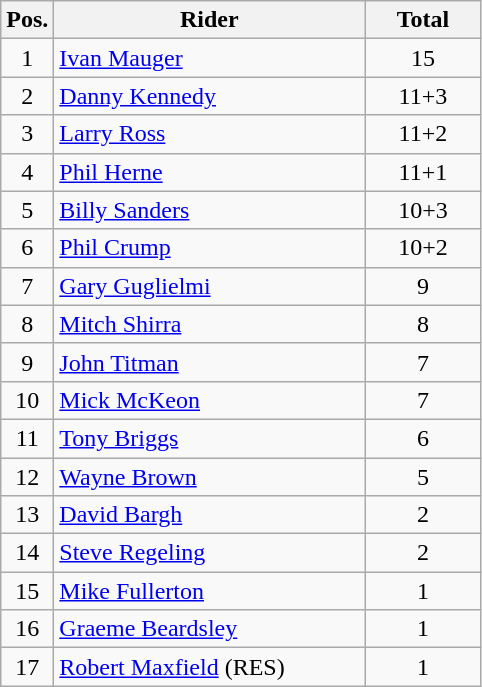<table class=wikitable>
<tr>
<th width=25px>Pos.</th>
<th width=200px>Rider</th>
<th width=70px>Total</th>
</tr>
<tr align=center >
<td>1</td>
<td align=left> <a href='#'>Ivan Mauger</a></td>
<td>15</td>
</tr>
<tr align=center >
<td>2</td>
<td align=left> <a href='#'>Danny Kennedy</a></td>
<td>11+3</td>
</tr>
<tr align=center >
<td>3</td>
<td align=left> <a href='#'>Larry Ross</a></td>
<td>11+2</td>
</tr>
<tr align=center >
<td>4</td>
<td align=left> <a href='#'>Phil Herne</a></td>
<td>11+1</td>
</tr>
<tr align=center >
<td>5</td>
<td align=left> <a href='#'>Billy Sanders</a></td>
<td>10+3</td>
</tr>
<tr align=center>
<td>6</td>
<td align=left> <a href='#'>Phil Crump</a></td>
<td>10+2</td>
</tr>
<tr align=center>
<td>7</td>
<td align=left> <a href='#'>Gary Guglielmi</a></td>
<td>9</td>
</tr>
<tr align=center>
<td>8</td>
<td align=left> <a href='#'>Mitch Shirra</a></td>
<td>8</td>
</tr>
<tr align=center>
<td>9</td>
<td align=left> <a href='#'>John Titman</a></td>
<td>7</td>
</tr>
<tr align=center>
<td>10</td>
<td align=left> <a href='#'>Mick McKeon</a></td>
<td>7</td>
</tr>
<tr align=center>
<td>11</td>
<td align=left> <a href='#'>Tony Briggs</a></td>
<td>6</td>
</tr>
<tr align=center>
<td>12</td>
<td align=left> <a href='#'>Wayne Brown</a></td>
<td>5</td>
</tr>
<tr align=center>
<td>13</td>
<td align=left> <a href='#'>David Bargh</a></td>
<td>2</td>
</tr>
<tr align=center>
<td>14</td>
<td align=left> <a href='#'>Steve Regeling</a></td>
<td>2</td>
</tr>
<tr align=center>
<td>15</td>
<td align=left> <a href='#'>Mike Fullerton</a></td>
<td>1</td>
</tr>
<tr align=center>
<td>16</td>
<td align=left> <a href='#'>Graeme Beardsley</a></td>
<td>1</td>
</tr>
<tr align=center>
<td>17</td>
<td align=left> <a href='#'>Robert Maxfield</a> (RES)</td>
<td>1</td>
</tr>
</table>
